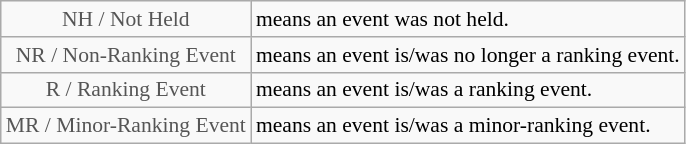<table class="wikitable" style="font-size:90%">
<tr>
<td style="text-align:center; color:#555555;" colspan="4">NH / Not Held</td>
<td>means an event was not held.</td>
</tr>
<tr>
<td style="text-align:center; color:#555555;" colspan="4">NR / Non-Ranking Event</td>
<td>means an event is/was no longer a ranking event.</td>
</tr>
<tr>
<td style="text-align:center; color:#555555;" colspan="4">R / Ranking Event</td>
<td>means an event is/was a ranking event.</td>
</tr>
<tr>
<td style="text-align:center; color:#555555;" colspan="4">MR / Minor-Ranking Event</td>
<td>means an event is/was a minor-ranking event.</td>
</tr>
</table>
